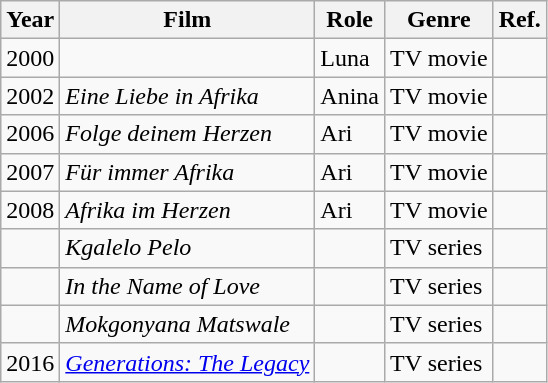<table class="wikitable">
<tr>
<th>Year</th>
<th>Film</th>
<th>Role</th>
<th>Genre</th>
<th>Ref.</th>
</tr>
<tr>
<td>2000</td>
<td><em></em></td>
<td>Luna</td>
<td>TV movie</td>
<td></td>
</tr>
<tr>
<td>2002</td>
<td><em>Eine Liebe in Afrika</em></td>
<td>Anina</td>
<td>TV movie</td>
<td></td>
</tr>
<tr>
<td>2006</td>
<td><em>Folge deinem Herzen</em></td>
<td>Ari</td>
<td>TV movie</td>
<td></td>
</tr>
<tr>
<td>2007</td>
<td><em>Für immer Afrika</em></td>
<td>Ari</td>
<td>TV movie</td>
<td></td>
</tr>
<tr>
<td>2008</td>
<td><em>Afrika im Herzen</em></td>
<td>Ari</td>
<td>TV movie</td>
<td></td>
</tr>
<tr>
<td></td>
<td><em>Kgalelo Pelo</em></td>
<td></td>
<td>TV series</td>
<td></td>
</tr>
<tr>
<td></td>
<td><em>In the Name of Love</em></td>
<td></td>
<td>TV series</td>
<td></td>
</tr>
<tr>
<td></td>
<td><em>Mokgonyana Matswale</em></td>
<td></td>
<td>TV series</td>
<td></td>
</tr>
<tr>
<td>2016</td>
<td><em><a href='#'>Generations: The Legacy</a></em></td>
<td></td>
<td>TV series</td>
<td></td>
</tr>
</table>
